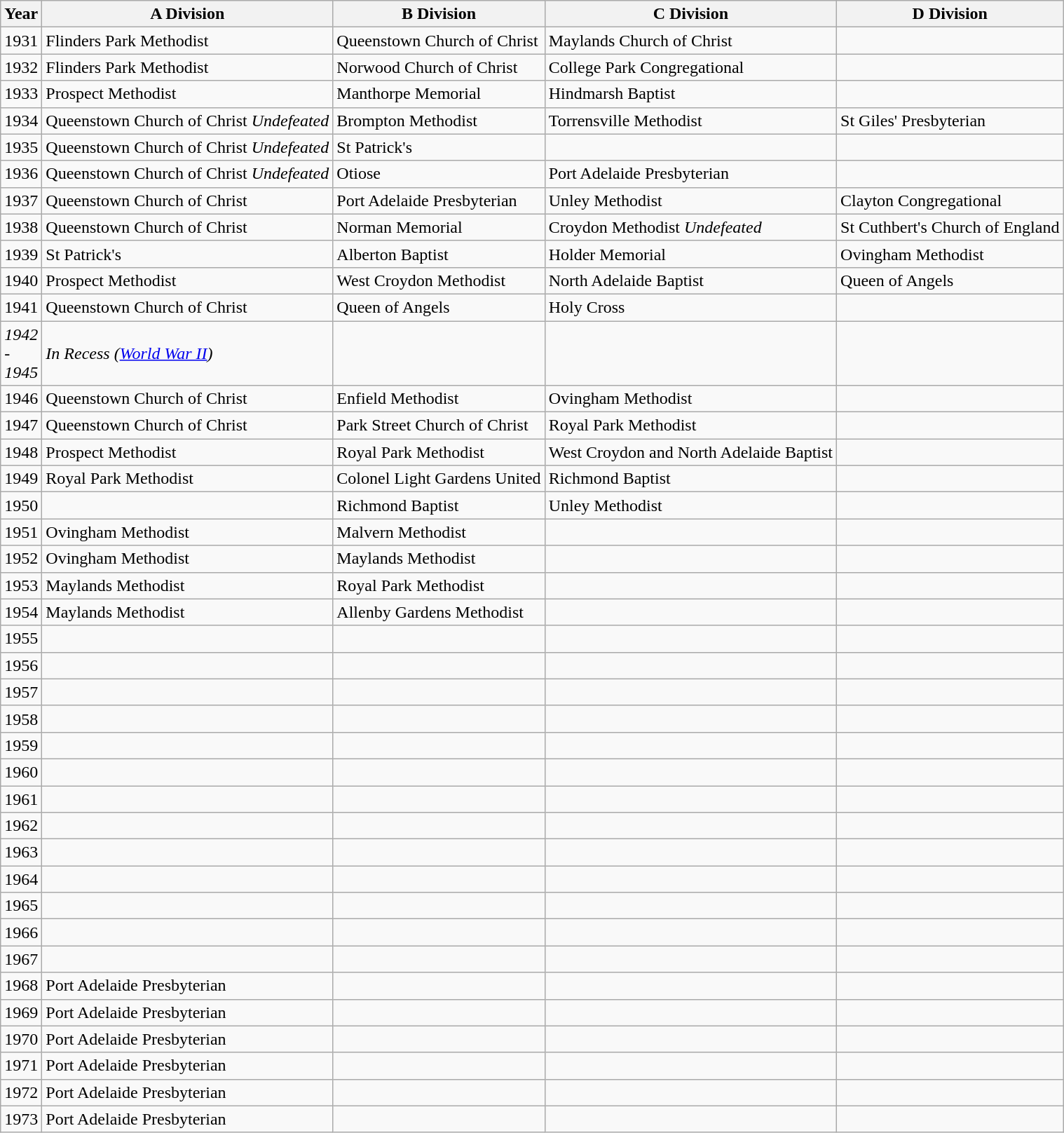<table class="wikitable">
<tr>
<th>Year</th>
<th>A Division</th>
<th>B Division</th>
<th>C Division</th>
<th>D Division</th>
</tr>
<tr>
<td>1931</td>
<td>Flinders Park Methodist </td>
<td>Queenstown Church of Christ </td>
<td>Maylands Church of Christ </td>
<td></td>
</tr>
<tr>
<td>1932</td>
<td>Flinders Park Methodist </td>
<td>Norwood Church of Christ </td>
<td>College Park Congregational </td>
<td></td>
</tr>
<tr>
<td>1933</td>
<td>Prospect Methodist</td>
<td>Manthorpe Memorial</td>
<td>Hindmarsh Baptist</td>
<td></td>
</tr>
<tr>
<td>1934</td>
<td>Queenstown Church of Christ <em>Undefeated</em> </td>
<td>Brompton Methodist </td>
<td>Torrensville Methodist </td>
<td>St Giles' Presbyterian </td>
</tr>
<tr>
<td>1935</td>
<td>Queenstown Church of Christ <em>Undefeated</em> </td>
<td>St Patrick's</td>
<td></td>
<td></td>
</tr>
<tr>
<td>1936</td>
<td>Queenstown Church of Christ <em>Undefeated</em> </td>
<td>Otiose </td>
<td>Port Adelaide Presbyterian </td>
<td></td>
</tr>
<tr>
<td>1937</td>
<td>Queenstown Church of Christ </td>
<td>Port Adelaide Presbyterian </td>
<td>Unley Methodist </td>
<td>Clayton Congregational </td>
</tr>
<tr>
<td>1938</td>
<td>Queenstown Church of Christ </td>
<td>Norman Memorial </td>
<td>Croydon Methodist <em>Undefeated</em> </td>
<td>St Cuthbert's Church of England </td>
</tr>
<tr>
<td>1939</td>
<td>St Patrick's </td>
<td>Alberton Baptist </td>
<td>Holder Memorial </td>
<td>Ovingham Methodist </td>
</tr>
<tr>
<td>1940</td>
<td>Prospect Methodist </td>
<td>West Croydon Methodist </td>
<td>North Adelaide Baptist </td>
<td>Queen of Angels </td>
</tr>
<tr>
<td>1941</td>
<td>Queenstown Church of Christ </td>
<td>Queen of Angels </td>
<td>Holy Cross </td>
<td></td>
</tr>
<tr>
<td><em>1942<br>-<br>1945</em></td>
<td><em>In Recess (<a href='#'>World War II</a>)</em></td>
<td></td>
<td></td>
<td></td>
</tr>
<tr>
<td>1946</td>
<td>Queenstown Church of Christ </td>
<td>Enfield Methodist </td>
<td>Ovingham Methodist </td>
<td></td>
</tr>
<tr>
<td>1947</td>
<td>Queenstown Church of Christ </td>
<td>Park Street Church of Christ </td>
<td>Royal Park Methodist </td>
<td></td>
</tr>
<tr>
<td>1948</td>
<td>Prospect Methodist </td>
<td>Royal Park Methodist </td>
<td>West Croydon and North Adelaide Baptist</td>
<td></td>
</tr>
<tr>
<td>1949</td>
<td>Royal Park Methodist</td>
<td>Colonel Light Gardens United</td>
<td>Richmond Baptist</td>
<td></td>
</tr>
<tr>
<td>1950</td>
<td></td>
<td>Richmond Baptist</td>
<td>Unley Methodist</td>
<td></td>
</tr>
<tr>
<td>1951</td>
<td>Ovingham Methodist </td>
<td>Malvern Methodist </td>
<td></td>
<td></td>
</tr>
<tr>
<td>1952</td>
<td>Ovingham Methodist </td>
<td>Maylands Methodist </td>
<td></td>
<td></td>
</tr>
<tr>
<td>1953</td>
<td>Maylands Methodist </td>
<td>Royal Park Methodist </td>
<td></td>
<td></td>
</tr>
<tr>
<td>1954</td>
<td>Maylands Methodist </td>
<td>Allenby Gardens Methodist </td>
<td></td>
<td></td>
</tr>
<tr>
<td>1955</td>
<td></td>
<td></td>
<td></td>
<td></td>
</tr>
<tr>
<td>1956</td>
<td></td>
<td></td>
<td></td>
<td></td>
</tr>
<tr>
<td>1957</td>
<td></td>
<td></td>
<td></td>
<td></td>
</tr>
<tr>
<td>1958</td>
<td></td>
<td></td>
<td></td>
<td></td>
</tr>
<tr>
<td>1959</td>
<td></td>
<td></td>
<td></td>
<td></td>
</tr>
<tr>
<td>1960</td>
<td></td>
<td></td>
<td></td>
<td></td>
</tr>
<tr>
<td>1961</td>
<td></td>
<td></td>
<td></td>
<td></td>
</tr>
<tr>
<td>1962</td>
<td></td>
<td></td>
<td></td>
<td></td>
</tr>
<tr>
<td>1963</td>
<td></td>
<td></td>
<td></td>
<td></td>
</tr>
<tr>
<td>1964</td>
<td></td>
<td></td>
<td></td>
<td></td>
</tr>
<tr>
<td>1965</td>
<td></td>
<td></td>
<td></td>
<td></td>
</tr>
<tr>
<td>1966</td>
<td></td>
<td></td>
<td></td>
<td></td>
</tr>
<tr>
<td>1967</td>
<td></td>
<td></td>
<td></td>
<td></td>
</tr>
<tr>
<td>1968</td>
<td>Port Adelaide Presbyterian </td>
<td></td>
<td></td>
<td></td>
</tr>
<tr>
<td>1969</td>
<td>Port Adelaide Presbyterian </td>
<td></td>
<td></td>
<td></td>
</tr>
<tr>
<td>1970</td>
<td>Port Adelaide Presbyterian </td>
<td></td>
<td></td>
<td></td>
</tr>
<tr>
<td>1971</td>
<td>Port Adelaide Presbyterian </td>
<td></td>
<td></td>
<td></td>
</tr>
<tr>
<td>1972</td>
<td>Port Adelaide Presbyterian </td>
<td></td>
<td></td>
<td></td>
</tr>
<tr>
<td>1973</td>
<td>Port Adelaide Presbyterian </td>
<td></td>
<td></td>
<td></td>
</tr>
</table>
